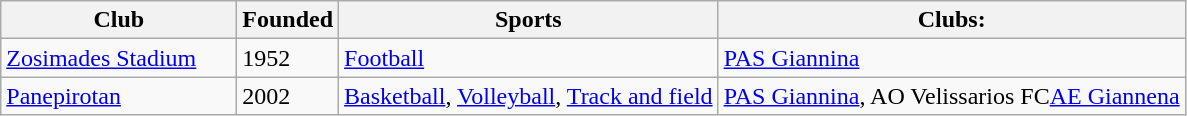<table class="wikitable">
<tr>
<th width="150">Club</th>
<th>Founded</th>
<th>Sports</th>
<th>Clubs:</th>
</tr>
<tr>
<td><a href='#'>Zosimades Stadium</a></td>
<td>1952</td>
<td><a href='#'>Football</a></td>
<td><a href='#'>PAS Giannina</a></td>
</tr>
<tr>
<td><a href='#'>Panepirotan</a></td>
<td>2002</td>
<td><a href='#'>Basketball</a>, <a href='#'>Volleyball</a>, <a href='#'>Track and field</a></td>
<td><a href='#'>PAS Giannina</a>, AO Velissarios FC<a href='#'>AE Giannena</a></td>
</tr>
</table>
